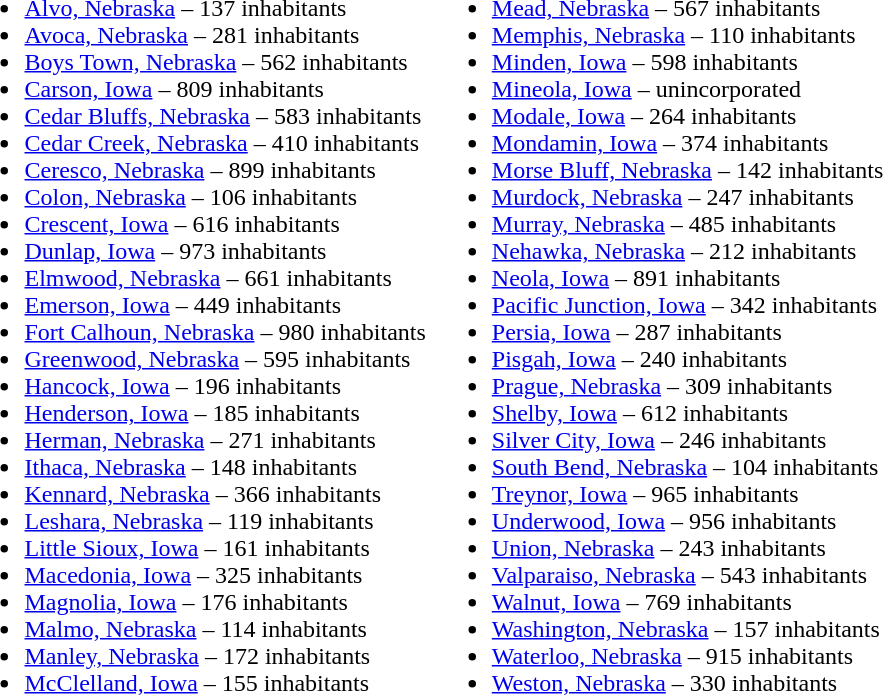<table>
<tr>
<td valign="top"><br><ul><li><a href='#'>Alvo, Nebraska</a> – 137 inhabitants</li><li><a href='#'>Avoca, Nebraska</a> – 281 inhabitants</li><li><a href='#'>Boys Town, Nebraska</a> – 562 inhabitants</li><li><a href='#'>Carson, Iowa</a> – 809 inhabitants</li><li><a href='#'>Cedar Bluffs, Nebraska</a> – 583 inhabitants</li><li><a href='#'>Cedar Creek, Nebraska</a> – 410 inhabitants</li><li><a href='#'>Ceresco, Nebraska</a> – 899 inhabitants</li><li><a href='#'>Colon, Nebraska</a> – 106 inhabitants</li><li><a href='#'>Crescent, Iowa</a> – 616 inhabitants</li><li><a href='#'>Dunlap, Iowa</a> – 973 inhabitants</li><li><a href='#'>Elmwood, Nebraska</a> – 661 inhabitants</li><li><a href='#'>Emerson, Iowa</a> – 449 inhabitants</li><li><a href='#'>Fort Calhoun, Nebraska</a> – 980 inhabitants</li><li><a href='#'>Greenwood, Nebraska</a> – 595 inhabitants</li><li><a href='#'>Hancock, Iowa</a> – 196 inhabitants</li><li><a href='#'>Henderson, Iowa</a> – 185 inhabitants</li><li><a href='#'>Herman, Nebraska</a> – 271 inhabitants</li><li><a href='#'>Ithaca, Nebraska</a> – 148 inhabitants</li><li><a href='#'>Kennard, Nebraska</a> – 366 inhabitants</li><li><a href='#'>Leshara, Nebraska</a> – 119 inhabitants</li><li><a href='#'>Little Sioux, Iowa</a> – 161 inhabitants</li><li><a href='#'>Macedonia, Iowa</a> – 325 inhabitants</li><li><a href='#'>Magnolia, Iowa</a> – 176 inhabitants</li><li><a href='#'>Malmo, Nebraska</a> – 114 inhabitants</li><li><a href='#'>Manley, Nebraska</a> – 172 inhabitants</li><li><a href='#'>McClelland, Iowa</a> – 155 inhabitants</li></ul></td>
<td valign="top"><br><ul><li><a href='#'>Mead, Nebraska</a> – 567 inhabitants</li><li><a href='#'>Memphis, Nebraska</a> – 110 inhabitants</li><li><a href='#'>Minden, Iowa</a> – 598 inhabitants</li><li><a href='#'>Mineola, Iowa</a> – unincorporated</li><li><a href='#'>Modale, Iowa</a> – 264 inhabitants</li><li><a href='#'>Mondamin, Iowa</a> – 374 inhabitants</li><li><a href='#'>Morse Bluff, Nebraska</a> – 142 inhabitants</li><li><a href='#'>Murdock, Nebraska</a> – 247 inhabitants</li><li><a href='#'>Murray, Nebraska</a> – 485 inhabitants</li><li><a href='#'>Nehawka, Nebraska</a> – 212 inhabitants</li><li><a href='#'>Neola, Iowa</a> – 891 inhabitants</li><li><a href='#'>Pacific Junction, Iowa</a> – 342 inhabitants</li><li><a href='#'>Persia, Iowa</a> – 287 inhabitants</li><li><a href='#'>Pisgah, Iowa</a> – 240 inhabitants</li><li><a href='#'>Prague, Nebraska</a> – 309 inhabitants</li><li><a href='#'>Shelby, Iowa</a> – 612 inhabitants</li><li><a href='#'>Silver City, Iowa</a> – 246 inhabitants</li><li><a href='#'>South Bend, Nebraska</a> – 104 inhabitants</li><li><a href='#'>Treynor, Iowa</a> – 965 inhabitants</li><li><a href='#'>Underwood, Iowa</a> – 956 inhabitants</li><li><a href='#'>Union, Nebraska</a> – 243 inhabitants</li><li><a href='#'>Valparaiso, Nebraska</a> – 543 inhabitants</li><li><a href='#'>Walnut, Iowa</a> – 769 inhabitants</li><li><a href='#'>Washington, Nebraska</a> – 157 inhabitants</li><li><a href='#'>Waterloo, Nebraska</a> – 915 inhabitants</li><li><a href='#'>Weston, Nebraska</a> – 330 inhabitants</li></ul></td>
</tr>
</table>
